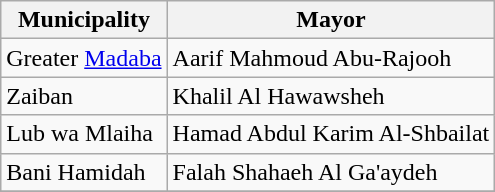<table class="wikitable">
<tr>
<th>Municipality</th>
<th>Mayor</th>
</tr>
<tr>
<td>Greater <a href='#'>Madaba</a></td>
<td>Aarif Mahmoud Abu-Rajooh</td>
</tr>
<tr>
<td>Zaiban</td>
<td>Khalil Al Hawawsheh</td>
</tr>
<tr>
<td>Lub wa Mlaiha</td>
<td>Hamad Abdul Karim Al-Shbailat</td>
</tr>
<tr>
<td>Bani Hamidah</td>
<td>Falah Shahaeh Al Ga'aydeh</td>
</tr>
<tr>
</tr>
</table>
